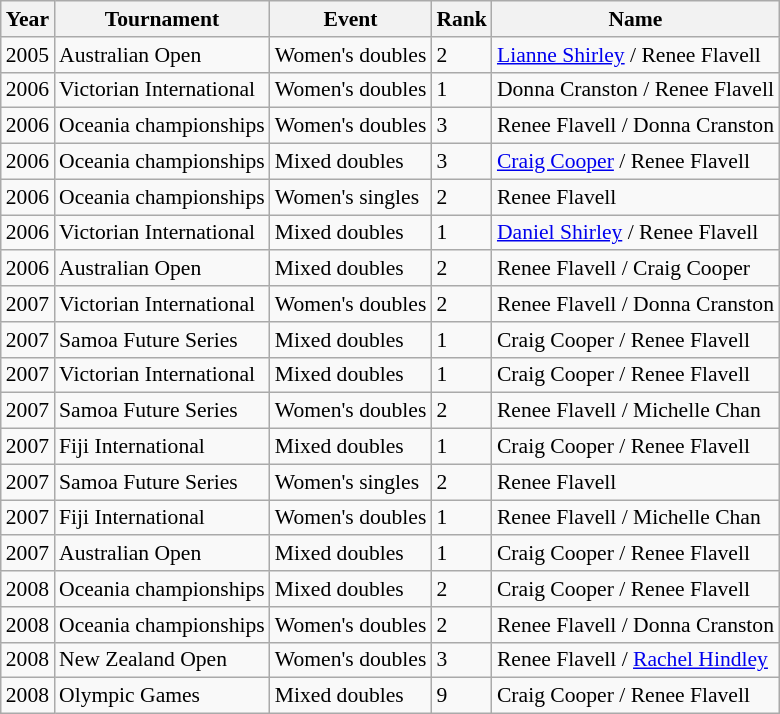<table class=wikitable style=font-size:90%;>
<tr>
<th>Year</th>
<th>Tournament</th>
<th>Event</th>
<th>Rank</th>
<th>Name</th>
</tr>
<tr>
<td>2005</td>
<td>Australian Open</td>
<td>Women's doubles</td>
<td>2</td>
<td><a href='#'>Lianne Shirley</a> / Renee Flavell</td>
</tr>
<tr>
<td>2006</td>
<td>Victorian International</td>
<td>Women's doubles</td>
<td>1</td>
<td>Donna Cranston / Renee Flavell</td>
</tr>
<tr>
<td>2006</td>
<td>Oceania championships</td>
<td>Women's doubles</td>
<td>3</td>
<td>Renee Flavell / Donna Cranston</td>
</tr>
<tr>
<td>2006</td>
<td>Oceania championships</td>
<td>Mixed doubles</td>
<td>3</td>
<td><a href='#'>Craig Cooper</a> / Renee Flavell</td>
</tr>
<tr>
<td>2006</td>
<td>Oceania championships</td>
<td>Women's singles</td>
<td>2</td>
<td>Renee Flavell</td>
</tr>
<tr>
<td>2006</td>
<td>Victorian International</td>
<td>Mixed doubles</td>
<td>1</td>
<td><a href='#'>Daniel Shirley</a> / Renee Flavell</td>
</tr>
<tr>
<td>2006</td>
<td>Australian Open</td>
<td>Mixed doubles</td>
<td>2</td>
<td>Renee Flavell / Craig Cooper</td>
</tr>
<tr>
<td>2007</td>
<td>Victorian International</td>
<td>Women's doubles</td>
<td>2</td>
<td>Renee Flavell / Donna Cranston</td>
</tr>
<tr>
<td>2007</td>
<td>Samoa Future Series</td>
<td>Mixed doubles</td>
<td>1</td>
<td>Craig Cooper / Renee Flavell</td>
</tr>
<tr>
<td>2007</td>
<td>Victorian International</td>
<td>Mixed doubles</td>
<td>1</td>
<td>Craig Cooper / Renee Flavell</td>
</tr>
<tr>
<td>2007</td>
<td>Samoa Future Series</td>
<td>Women's doubles</td>
<td>2</td>
<td>Renee Flavell / Michelle Chan</td>
</tr>
<tr>
<td>2007</td>
<td>Fiji International</td>
<td>Mixed doubles</td>
<td>1</td>
<td>Craig Cooper / Renee Flavell</td>
</tr>
<tr>
<td>2007</td>
<td>Samoa Future Series</td>
<td>Women's singles</td>
<td>2</td>
<td>Renee Flavell</td>
</tr>
<tr>
<td>2007</td>
<td>Fiji International</td>
<td>Women's doubles</td>
<td>1</td>
<td>Renee Flavell / Michelle Chan</td>
</tr>
<tr>
<td>2007</td>
<td>Australian Open</td>
<td>Mixed doubles</td>
<td>1</td>
<td>Craig Cooper / Renee Flavell</td>
</tr>
<tr>
<td>2008</td>
<td>Oceania championships</td>
<td>Mixed doubles</td>
<td>2</td>
<td>Craig Cooper / Renee Flavell</td>
</tr>
<tr>
<td>2008</td>
<td>Oceania championships</td>
<td>Women's doubles</td>
<td>2</td>
<td>Renee Flavell / Donna Cranston</td>
</tr>
<tr>
<td>2008</td>
<td>New Zealand Open</td>
<td>Women's doubles</td>
<td>3</td>
<td>Renee Flavell / <a href='#'>Rachel Hindley</a></td>
</tr>
<tr>
<td>2008</td>
<td>Olympic Games</td>
<td>Mixed doubles</td>
<td>9</td>
<td>Craig Cooper / Renee Flavell</td>
</tr>
</table>
